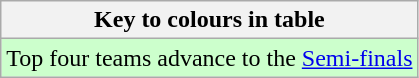<table class="wikitable">
<tr>
<th>Key to colours in table</th>
</tr>
<tr bgcolor=#ccffcc>
<td>Top four teams advance to the <a href='#'>Semi-finals</a></td>
</tr>
</table>
